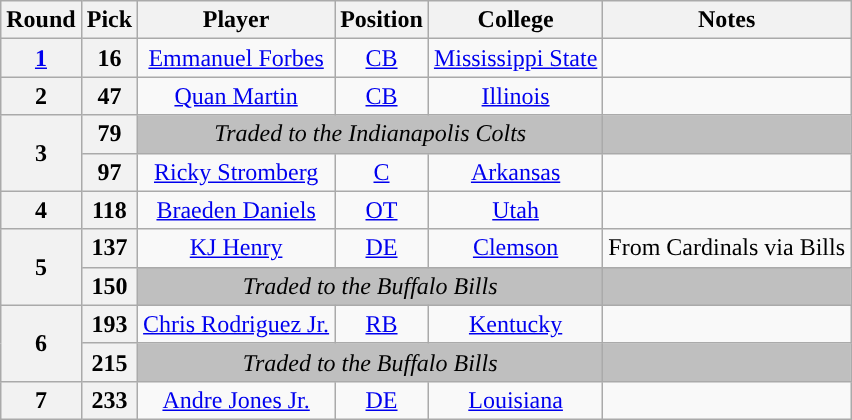<table class="wikitable" style="text-align:center">
<tr>
<th>Round</th>
<th>Pick</th>
<th>Player</th>
<th>Position</th>
<th>College</th>
<th>Notes</th>
</tr>
<tr>
<th><a href='#'>1</a></th>
<th>16</th>
<td><a href='#'>Emmanuel Forbes</a></td>
<td><a href='#'>CB</a></td>
<td><a href='#'>Mississippi State</a></td>
<td></td>
</tr>
<tr>
<th>2</th>
<th>47</th>
<td><a href='#'>Quan Martin</a></td>
<td><a href='#'>CB</a></td>
<td><a href='#'>Illinois</a></td>
<td></td>
</tr>
<tr>
<th rowspan="2">3</th>
<th>79</th>
<td colspan="3" style="background:#BFBFBF"><em>Traded to the Indianapolis Colts</em></td>
<td style="background:#BFBFBF"></td>
</tr>
<tr>
<th>97</th>
<td><a href='#'>Ricky Stromberg</a></td>
<td><a href='#'>C</a></td>
<td><a href='#'>Arkansas</a></td>
<td></td>
</tr>
<tr>
<th>4</th>
<th>118</th>
<td><a href='#'>Braeden Daniels</a></td>
<td><a href='#'>OT</a></td>
<td><a href='#'>Utah</a></td>
<td></td>
</tr>
<tr>
<th rowspan="2">5</th>
<th>137</th>
<td><a href='#'>KJ Henry</a></td>
<td><a href='#'>DE</a></td>
<td><a href='#'>Clemson</a></td>
<td>From Cardinals via Bills</td>
</tr>
<tr>
<th>150</th>
<td colspan="3" style="background:#BFBFBF"><em>Traded to the Buffalo Bills</em></td>
<td style="background:#BFBFBF"></td>
</tr>
<tr>
<th rowspan="2">6</th>
<th>193</th>
<td><a href='#'>Chris Rodriguez Jr.</a></td>
<td><a href='#'>RB</a></td>
<td><a href='#'>Kentucky</a></td>
<td></td>
</tr>
<tr>
<th>215</th>
<td colspan="3" style="background:#BFBFBF"><em>Traded to the Buffalo Bills</em></td>
<td style="background:#BFBFBF"></td>
</tr>
<tr>
<th>7</th>
<th>233</th>
<td><a href='#'>Andre Jones Jr.</a></td>
<td><a href='#'>DE</a></td>
<td><a href='#'>Louisiana</a></td>
<td></td>
</tr>
</table>
